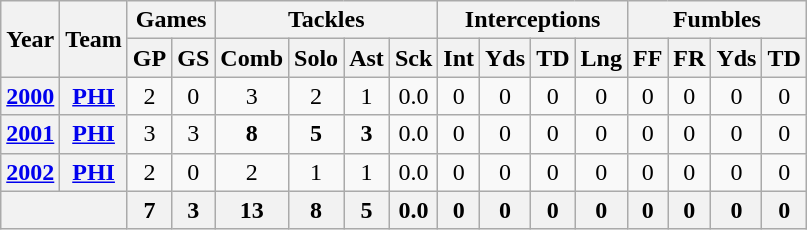<table class="wikitable" style="text-align:center">
<tr>
<th rowspan="2">Year</th>
<th rowspan="2">Team</th>
<th colspan="2">Games</th>
<th colspan="4">Tackles</th>
<th colspan="4">Interceptions</th>
<th colspan="4">Fumbles</th>
</tr>
<tr>
<th>GP</th>
<th>GS</th>
<th>Comb</th>
<th>Solo</th>
<th>Ast</th>
<th>Sck</th>
<th>Int</th>
<th>Yds</th>
<th>TD</th>
<th>Lng</th>
<th>FF</th>
<th>FR</th>
<th>Yds</th>
<th>TD</th>
</tr>
<tr>
<th><a href='#'>2000</a></th>
<th><a href='#'>PHI</a></th>
<td>2</td>
<td>0</td>
<td>3</td>
<td>2</td>
<td>1</td>
<td>0.0</td>
<td>0</td>
<td>0</td>
<td>0</td>
<td>0</td>
<td>0</td>
<td>0</td>
<td>0</td>
<td>0</td>
</tr>
<tr>
<th><a href='#'>2001</a></th>
<th><a href='#'>PHI</a></th>
<td>3</td>
<td>3</td>
<td><strong>8</strong></td>
<td><strong>5</strong></td>
<td><strong>3</strong></td>
<td>0.0</td>
<td>0</td>
<td>0</td>
<td>0</td>
<td>0</td>
<td>0</td>
<td>0</td>
<td>0</td>
<td>0</td>
</tr>
<tr>
<th><a href='#'>2002</a></th>
<th><a href='#'>PHI</a></th>
<td>2</td>
<td>0</td>
<td>2</td>
<td>1</td>
<td>1</td>
<td>0.0</td>
<td>0</td>
<td>0</td>
<td>0</td>
<td>0</td>
<td>0</td>
<td>0</td>
<td>0</td>
<td>0</td>
</tr>
<tr>
<th colspan="2"></th>
<th>7</th>
<th>3</th>
<th>13</th>
<th>8</th>
<th>5</th>
<th>0.0</th>
<th>0</th>
<th>0</th>
<th>0</th>
<th>0</th>
<th>0</th>
<th>0</th>
<th>0</th>
<th>0</th>
</tr>
</table>
